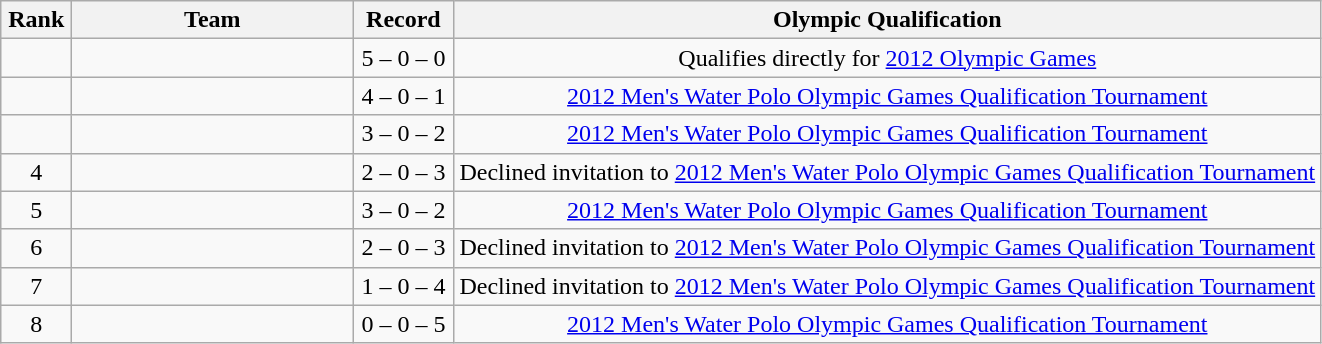<table class="wikitable" style="text-align: center;">
<tr>
<th width=40>Rank</th>
<th width=180>Team</th>
<th width=60>Record</th>
<th>Olympic Qualification</th>
</tr>
<tr>
<td></td>
<td align=left></td>
<td>5 – 0 – 0</td>
<td>Qualifies directly for <a href='#'>2012 Olympic Games</a></td>
</tr>
<tr>
<td></td>
<td align=left></td>
<td>4 – 0 – 1</td>
<td><a href='#'>2012 Men's Water Polo Olympic Games Qualification Tournament</a></td>
</tr>
<tr>
<td></td>
<td align=left></td>
<td>3 – 0 – 2</td>
<td><a href='#'>2012 Men's Water Polo Olympic Games Qualification Tournament</a></td>
</tr>
<tr align=center>
<td>4</td>
<td align=left></td>
<td>2 – 0 – 3</td>
<td>Declined invitation to <a href='#'>2012 Men's Water Polo Olympic Games Qualification Tournament</a></td>
</tr>
<tr align=center>
<td>5</td>
<td align=left></td>
<td>3 – 0 – 2</td>
<td><a href='#'>2012 Men's Water Polo Olympic Games Qualification Tournament</a></td>
</tr>
<tr align=center>
<td>6</td>
<td align=left></td>
<td>2 – 0 – 3</td>
<td>Declined invitation to <a href='#'>2012 Men's Water Polo Olympic Games Qualification Tournament</a></td>
</tr>
<tr align=center>
<td>7</td>
<td align=left></td>
<td>1 – 0 – 4</td>
<td>Declined invitation to <a href='#'>2012 Men's Water Polo Olympic Games Qualification Tournament</a></td>
</tr>
<tr align=center>
<td>8</td>
<td align=left></td>
<td>0 – 0 – 5</td>
<td><a href='#'>2012 Men's Water Polo Olympic Games Qualification Tournament</a></td>
</tr>
</table>
